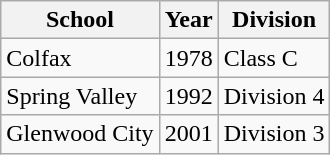<table class="wikitable">
<tr>
<th>School</th>
<th>Year</th>
<th>Division</th>
</tr>
<tr>
<td>Colfax</td>
<td>1978</td>
<td>Class C</td>
</tr>
<tr>
<td>Spring Valley</td>
<td>1992</td>
<td>Division 4</td>
</tr>
<tr>
<td>Glenwood City</td>
<td>2001</td>
<td>Division 3</td>
</tr>
</table>
